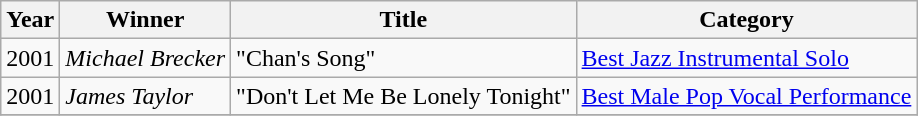<table class="wikitable">
<tr>
<th>Year</th>
<th>Winner</th>
<th>Title</th>
<th>Category</th>
</tr>
<tr>
<td>2001</td>
<td><em>Michael Brecker</em></td>
<td>"Chan's Song"</td>
<td><a href='#'>Best Jazz Instrumental Solo</a></td>
</tr>
<tr>
<td>2001</td>
<td><em>James Taylor</em></td>
<td>"Don't Let Me Be Lonely Tonight"</td>
<td><a href='#'>Best Male Pop Vocal Performance</a></td>
</tr>
<tr>
</tr>
</table>
